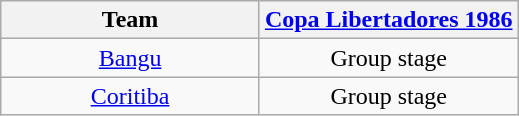<table class="wikitable">
<tr>
<th width= 50%>Team</th>
<th width= 50%><a href='#'>Copa Libertadores 1986</a></th>
</tr>
<tr align="center">
<td><a href='#'>Bangu</a></td>
<td>Group stage</td>
</tr>
<tr align="center">
<td><a href='#'>Coritiba</a></td>
<td>Group stage</td>
</tr>
</table>
